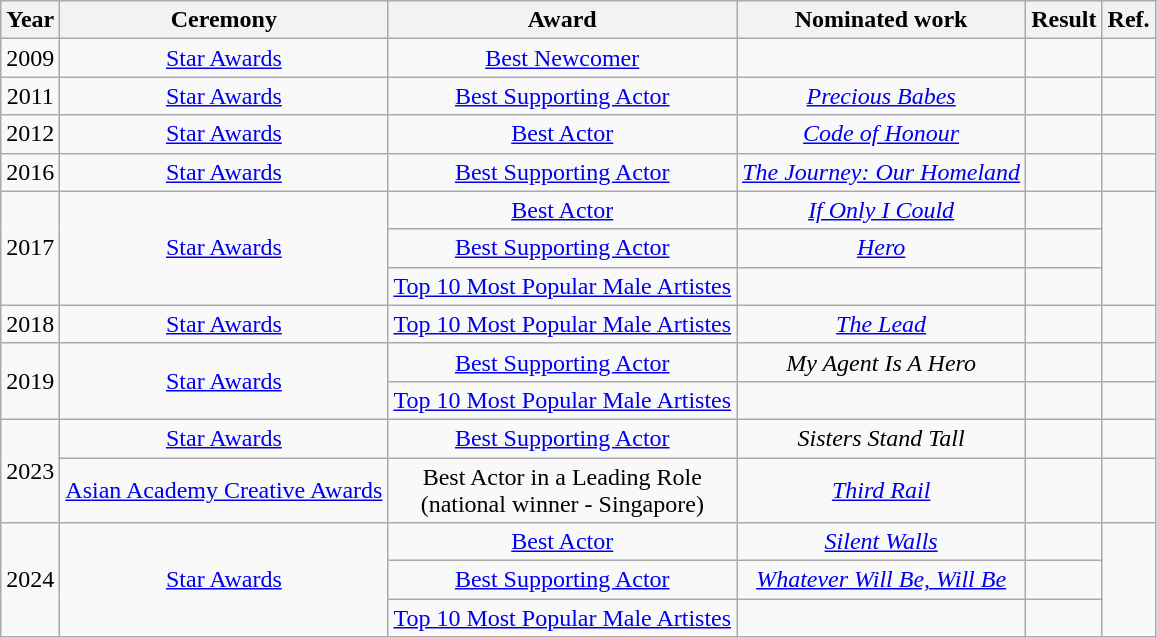<table class="wikitable sortable" style="text-align: center;">
<tr>
<th>Year</th>
<th>Ceremony</th>
<th>Award</th>
<th>Nominated work</th>
<th>Result</th>
<th>Ref.</th>
</tr>
<tr>
<td>2009</td>
<td><a href='#'>Star Awards</a></td>
<td><a href='#'>Best Newcomer</a></td>
<td></td>
<td></td>
<td></td>
</tr>
<tr>
<td>2011</td>
<td><a href='#'>Star Awards</a></td>
<td><a href='#'>Best Supporting Actor</a></td>
<td><em><a href='#'>Precious Babes</a></em> </td>
<td></td>
<td></td>
</tr>
<tr>
<td>2012</td>
<td><a href='#'>Star Awards</a></td>
<td><a href='#'>Best Actor</a></td>
<td><em><a href='#'>Code of Honour</a></em> </td>
<td></td>
<td></td>
</tr>
<tr>
<td>2016</td>
<td><a href='#'>Star Awards</a></td>
<td><a href='#'>Best Supporting Actor</a></td>
<td><em><a href='#'>The Journey: Our Homeland</a></em> </td>
<td></td>
<td></td>
</tr>
<tr>
<td rowspan="3">2017</td>
<td rowspan="3"><a href='#'>Star Awards</a></td>
<td><a href='#'>Best Actor</a></td>
<td><em><a href='#'>If Only I Could</a></em> </td>
<td></td>
<td rowspan="3"></td>
</tr>
<tr>
<td><a href='#'>Best Supporting Actor</a></td>
<td><em><a href='#'>Hero</a></em> </td>
<td></td>
</tr>
<tr>
<td><a href='#'>Top 10 Most Popular Male Artistes</a></td>
<td></td>
<td></td>
</tr>
<tr>
<td>2018</td>
<td><a href='#'>Star Awards</a></td>
<td><a href='#'>Top 10 Most Popular Male Artistes</a></td>
<td><em><a href='#'>The Lead</a></em> </td>
<td></td>
<td></td>
</tr>
<tr>
<td rowspan="2">2019</td>
<td rowspan="2"><a href='#'>Star Awards</a></td>
<td><a href='#'>Best Supporting Actor</a></td>
<td><em>My Agent Is A Hero</em> </td>
<td></td>
<td></td>
</tr>
<tr>
<td><a href='#'>Top 10 Most Popular Male Artistes</a></td>
<td></td>
<td></td>
<td></td>
</tr>
<tr>
<td rowspan="2">2023</td>
<td><a href='#'>Star Awards</a></td>
<td><a href='#'>Best Supporting Actor</a></td>
<td><em>Sisters Stand Tall</em><br></td>
<td></td>
<td></td>
</tr>
<tr>
<td><a href='#'>Asian Academy Creative Awards</a></td>
<td>Best Actor in a Leading Role<br> (national winner - Singapore)</td>
<td><a href='#'><em>Third Rail</em></a> </td>
<td></td>
</tr>
<tr>
<td rowspan="3">2024</td>
<td rowspan="3"><a href='#'>Star Awards</a></td>
<td><a href='#'>Best Actor</a></td>
<td><em><a href='#'>Silent Walls</a></em> </td>
<td></td>
<td rowspan="3"></td>
</tr>
<tr>
<td><a href='#'>Best Supporting Actor</a></td>
<td><em><a href='#'>Whatever Will Be, Will Be</a></em> </td>
<td></td>
</tr>
<tr>
<td><a href='#'>Top 10 Most Popular Male Artistes</a></td>
<td></td>
<td></td>
</tr>
</table>
